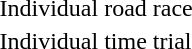<table>
<tr>
<td>Individual road race</td>
<td></td>
<td></td>
<td></td>
</tr>
<tr>
<td>Individual time trial</td>
<td></td>
<td></td>
<td></td>
</tr>
</table>
